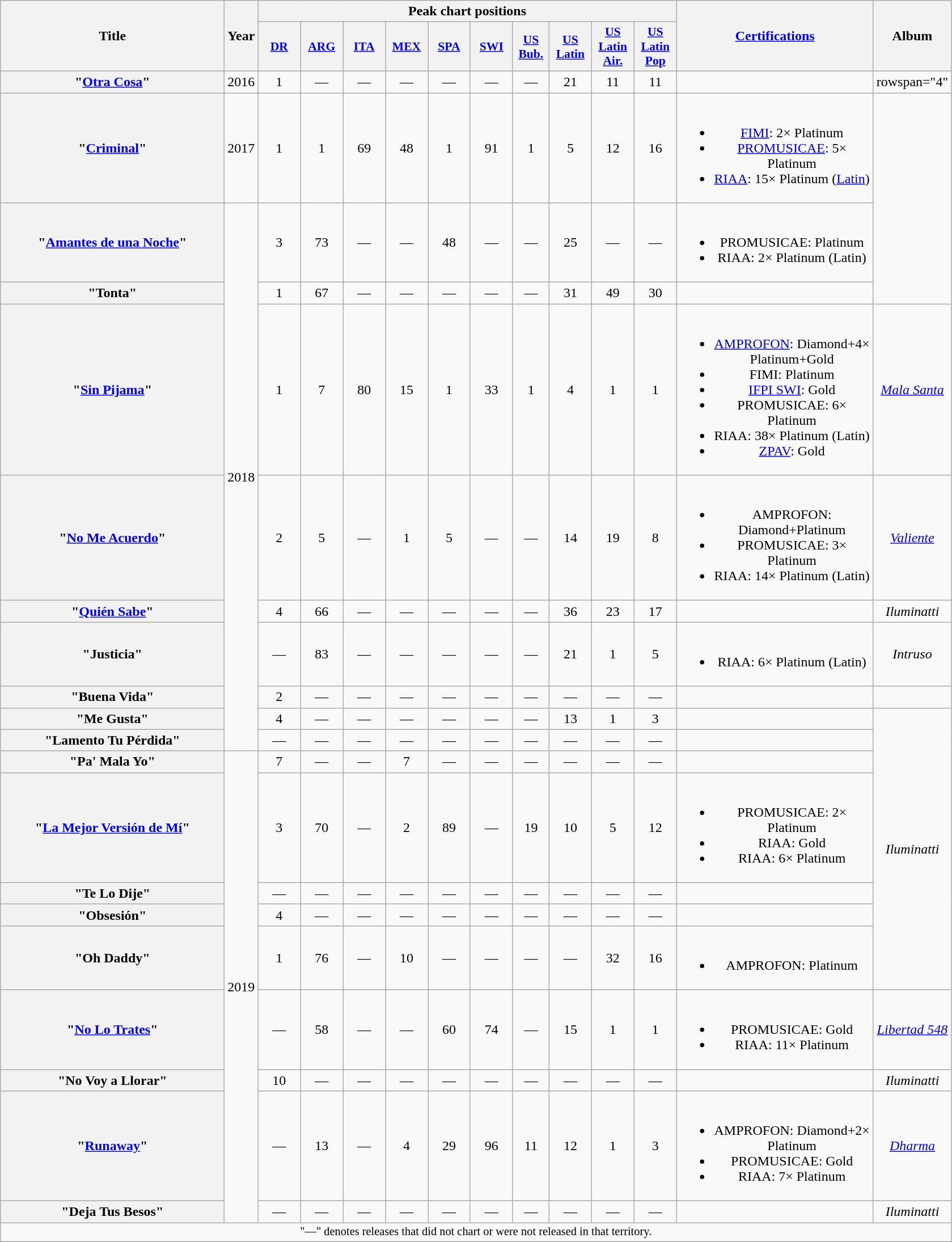<table class="wikitable plainrowheaders" style="text-align:center;">
<tr>
<th scope="col" rowspan="2" style="width:16em;">Title</th>
<th scope="col" rowspan="2" style="width:1em;">Year</th>
<th scope="col" colspan="10">Peak chart positions</th>
<th scope="col" rowspan="2" style="width:14em;"><a href='#'>Certifications</a></th>
<th scope="col" rowspan="2">Album</th>
</tr>
<tr>
<th scope="col" style="width:3em;font-size:90%;"><a href='#'>DR</a><br></th>
<th scope="col" style="width:3em;font-size:90%;"><a href='#'>ARG</a><br></th>
<th scope="col" style="width:3em;font-size:90%;"><a href='#'>ITA</a><br></th>
<th scope="col" style="width:3em;font-size:90%;"><a href='#'>MEX</a><br></th>
<th scope="col" style="width:3em;font-size:90%;"><a href='#'>SPA</a><br></th>
<th scope="col" style="width:3em;font-size:90%;"><a href='#'>SWI</a><br></th>
<th scope="col" style="width:2.5em;font-size:90%;"><a href='#'>US<br>Bub.</a><br></th>
<th scope="col" style="width:3em;font-size:90%;"><a href='#'>US<br>Latin</a><br></th>
<th scope="col" style="width:3em;font-size:90%;"><a href='#'>US<br>Latin<br>Air.</a><br></th>
<th scope="col" style="width:3em;font-size:90%;"><a href='#'>US<br>Latin<br>Pop</a><br></th>
</tr>
<tr>
<th scope="row">"<a href='#'>Otra Cosa</a>"<br></th>
<td>2016</td>
<td>1</td>
<td>—</td>
<td>—</td>
<td>—</td>
<td>—</td>
<td>—</td>
<td>—</td>
<td>21</td>
<td>11</td>
<td>11</td>
<td></td>
<td>rowspan="4" </td>
</tr>
<tr>
<th scope="row">"<a href='#'>Criminal</a>"<br></th>
<td>2017</td>
<td>1</td>
<td>1</td>
<td>69</td>
<td>48</td>
<td>1</td>
<td>91</td>
<td>1</td>
<td>5</td>
<td>12</td>
<td>16</td>
<td><br><ul><li><a href='#'>FIMI</a>: 2× Platinum</li><li><a href='#'>PROMUSICAE</a>: 5× Platinum</li><li><a href='#'>RIAA</a>: 15× Platinum <span>(<a href='#'>Latin</a>)</span></li></ul></td>
</tr>
<tr>
<th scope="row">"<a href='#'>Amantes de una Noche</a>"<br></th>
<td rowspan="9">2018</td>
<td>3</td>
<td>73</td>
<td>—</td>
<td>—</td>
<td>48</td>
<td>—</td>
<td>—</td>
<td>25</td>
<td>—</td>
<td>—</td>
<td><br><ul><li>PROMUSICAE: Platinum</li><li>RIAA: 2× Platinum <span>(Latin)</span></li></ul></td>
</tr>
<tr>
<th scope="row">"Tonta"<br></th>
<td>1</td>
<td>67</td>
<td>—</td>
<td>—</td>
<td>—</td>
<td>—</td>
<td>—</td>
<td>31</td>
<td>49</td>
<td>30</td>
<td></td>
</tr>
<tr>
<th scope="row">"<a href='#'>Sin Pijama</a>"<br></th>
<td>1</td>
<td>7</td>
<td>80</td>
<td>15</td>
<td>1</td>
<td>33</td>
<td>1</td>
<td>4</td>
<td>1</td>
<td>1</td>
<td><br><ul><li><a href='#'>AMPROFON</a>: Diamond+4× Platinum+Gold</li><li>FIMI: Platinum</li><li><a href='#'>IFPI SWI</a>: Gold</li><li>PROMUSICAE: 6× Platinum</li><li>RIAA: 38× Platinum <span>(Latin)</span></li><li><a href='#'>ZPAV</a>: Gold</li></ul></td>
<td><em><a href='#'>Mala Santa</a></em></td>
</tr>
<tr>
<th scope="row">"<a href='#'>No Me Acuerdo</a>"<br></th>
<td>2</td>
<td>5</td>
<td>—</td>
<td>1</td>
<td>5</td>
<td>—</td>
<td>—</td>
<td>14</td>
<td>19</td>
<td>8</td>
<td><br><ul><li>AMPROFON: Diamond+Platinum</li><li>PROMUSICAE: 3× Platinum</li><li>RIAA: 14× Platinum <span>(Latin)</span></li></ul></td>
<td><em><a href='#'>Valiente</a></em></td>
</tr>
<tr>
<th scope="row">"<a href='#'>Quién Sabe</a>"</th>
<td>4</td>
<td>66</td>
<td>—</td>
<td>—</td>
<td>—</td>
<td>—</td>
<td>—</td>
<td>36</td>
<td>23</td>
<td>17</td>
<td></td>
<td><em>Iluminatti</em></td>
</tr>
<tr>
<th scope="row">"Justicia"<br></th>
<td>—</td>
<td>83</td>
<td>—</td>
<td>—</td>
<td>—</td>
<td>—</td>
<td>—</td>
<td>21</td>
<td>1</td>
<td>5</td>
<td><br><ul><li>RIAA: 6× Platinum <span>(Latin)</span></li></ul></td>
<td><em>Intruso</em></td>
</tr>
<tr>
<th scope="row">"Buena Vida"<br></th>
<td>2</td>
<td>—</td>
<td>—</td>
<td>—</td>
<td>—</td>
<td>—</td>
<td>—</td>
<td>—</td>
<td>—</td>
<td>—</td>
<td></td>
<td></td>
</tr>
<tr>
<th scope="row">"Me Gusta"<br></th>
<td>4</td>
<td>—</td>
<td>—</td>
<td>—</td>
<td>—</td>
<td>—</td>
<td>—</td>
<td>13</td>
<td>1</td>
<td>3</td>
<td></td>
<td rowspan="7"><em>Iluminatti</em></td>
</tr>
<tr>
<th scope="row">"Lamento Tu Pérdida"</th>
<td>—</td>
<td>—</td>
<td>—</td>
<td>—</td>
<td>—</td>
<td>—</td>
<td>—</td>
<td>—</td>
<td>—</td>
<td>—</td>
<td></td>
</tr>
<tr>
<th scope="row">"Pa' Mala Yo"</th>
<td rowspan="9">2019</td>
<td>7</td>
<td>—</td>
<td>—</td>
<td>7</td>
<td>—</td>
<td>—</td>
<td>—</td>
<td>—</td>
<td>—</td>
<td>—</td>
<td></td>
</tr>
<tr>
<th scope="row">"<a href='#'>La Mejor Versión de Mí</a>"<br></th>
<td>3</td>
<td>70</td>
<td>—</td>
<td>2</td>
<td>89</td>
<td>—</td>
<td>19</td>
<td>10</td>
<td>5</td>
<td>12</td>
<td><br><ul><li>PROMUSICAE: 2× Platinum </li><li>RIAA: Gold </li><li>RIAA: 6× Platinum  </li></ul></td>
</tr>
<tr>
<th scope="row">"Te Lo Dije"<br></th>
<td>—</td>
<td>—</td>
<td>—</td>
<td>—</td>
<td>—</td>
<td>—</td>
<td>—</td>
<td>—</td>
<td>—</td>
<td>—</td>
<td></td>
</tr>
<tr>
<th scope="row">"Obsesión"</th>
<td>4</td>
<td>—</td>
<td>—</td>
<td>—</td>
<td>—</td>
<td>—</td>
<td>—</td>
<td>—</td>
<td>—</td>
<td>—</td>
<td></td>
</tr>
<tr>
<th scope="row">"Oh Daddy"</th>
<td>1</td>
<td>76</td>
<td>—</td>
<td>10</td>
<td>—</td>
<td>—</td>
<td>—</td>
<td>—</td>
<td>32</td>
<td>16</td>
<td><br><ul><li>AMPROFON: Platinum</li></ul></td>
</tr>
<tr>
<th scope="row">"<a href='#'>No Lo Trates</a>"<br></th>
<td>—</td>
<td>58</td>
<td>—</td>
<td>—</td>
<td>60</td>
<td>74</td>
<td>—</td>
<td>15</td>
<td>1</td>
<td>1</td>
<td><br><ul><li>PROMUSICAE: Gold</li><li>RIAA: 11× Platinum </li></ul></td>
<td><em><a href='#'>Libertad 548</a></em></td>
</tr>
<tr>
<th scope="row">"No Voy a Llorar"</th>
<td>10</td>
<td>—</td>
<td>—</td>
<td>—</td>
<td>—</td>
<td>—</td>
<td>—</td>
<td>—</td>
<td>—</td>
<td>—</td>
<td></td>
<td><em>Iluminatti</em></td>
</tr>
<tr>
<th scope="row">"<a href='#'>Runaway</a>"<br></th>
<td>—</td>
<td>13</td>
<td>—</td>
<td>4</td>
<td>29</td>
<td>96</td>
<td>11</td>
<td>12</td>
<td>1</td>
<td>3</td>
<td><br><ul><li>AMPROFON: Diamond+2× Platinum</li><li>PROMUSICAE: Gold</li><li>RIAA: 7× Platinum </li></ul></td>
<td><em><a href='#'>Dharma</a></em></td>
</tr>
<tr>
<th scope="row">"Deja Tus Besos"<br></th>
<td>—</td>
<td>—</td>
<td>—</td>
<td>—</td>
<td>—</td>
<td>—</td>
<td>—</td>
<td>—</td>
<td>—</td>
<td>—</td>
<td></td>
<td><em>Iluminatti</em></td>
</tr>
<tr>
<td colspan="14" style="text-align:center; font-size:85%;">"—" denotes releases that did not chart or were not released in that territory.</td>
</tr>
</table>
